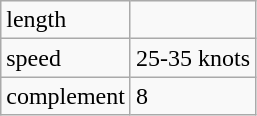<table class="wikitable">
<tr>
<td>length</td>
<td></td>
</tr>
<tr>
<td>speed</td>
<td>25-35 knots</td>
</tr>
<tr>
<td>complement</td>
<td>8</td>
</tr>
</table>
